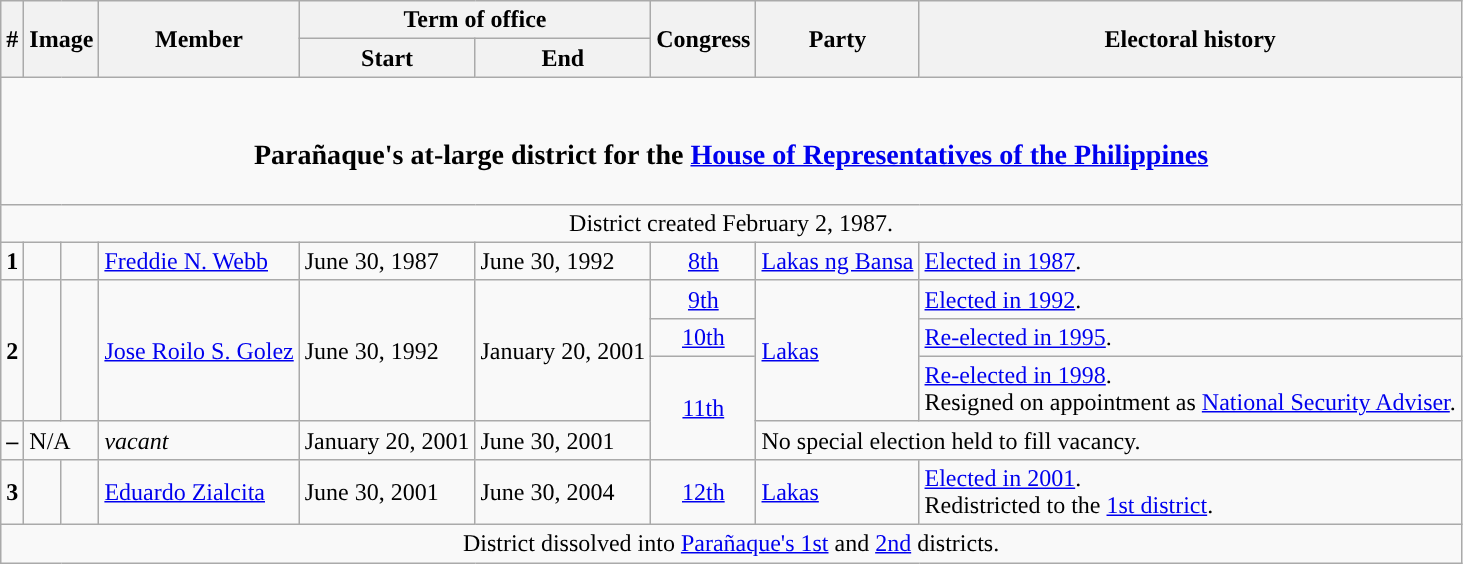<table class=wikitable>
<tr>
<th rowspan="2">#</th>
<th rowspan="2" colspan=2>Image</th>
<th rowspan="2">Member</th>
<th colspan=2>Term of office</th>
<th rowspan="2">Congress</th>
<th rowspan="2">Party</th>
<th rowspan="2">Electoral history</th>
</tr>
<tr>
<th>Start</th>
<th>End</th>
</tr>
<tr>
<td colspan="9" style="text-align:center;"><br><h3>Parañaque's at-large district for the <a href='#'>House of Representatives of the Philippines</a></h3></td>
</tr>
<tr>
<td colspan="9" style="text-align:center;">District created February 2, 1987.</td>
</tr>
<tr>
<td style="text-align:center;"><strong>1</strong></td>
<td style="color:inherit;background:"></td>
<td></td>
<td><a href='#'>Freddie N. Webb</a></td>
<td>June 30, 1987</td>
<td>June 30, 1992</td>
<td style="text-align:center;"><a href='#'>8th</a></td>
<td><a href='#'>Lakas ng Bansa</a></td>
<td><a href='#'>Elected in 1987</a>.</td>
</tr>
<tr>
<td rowspan="3" style="text-align:center;"><strong>2</strong></td>
<td rowspan="3" style="color:inherit;background:"></td>
<td rowspan=3></td>
<td rowspan=3><a href='#'>Jose Roilo S. Golez</a></td>
<td rowspan=3>June 30, 1992</td>
<td rowspan=3>January 20, 2001</td>
<td style="text-align:center;"><a href='#'>9th</a></td>
<td rowspan="3"><a href='#'>Lakas</a></td>
<td><a href='#'>Elected in 1992</a>.</td>
</tr>
<tr>
<td style="text-align:center;"><a href='#'>10th</a></td>
<td><a href='#'>Re-elected in 1995</a>.</td>
</tr>
<tr>
<td rowspan="2" style="text-align:center;"><a href='#'>11th</a></td>
<td><a href='#'>Re-elected in 1998</a>.<br> Resigned on appointment as <a href='#'>National Security Adviser</a>.</td>
</tr>
<tr>
<td style="text-align:center;"><strong>–</strong></td>
<td colspan="2">N/A</td>
<td><em>vacant</em></td>
<td>January 20, 2001</td>
<td>June 30, 2001</td>
<td colspan=2>No special election held to fill vacancy.</td>
</tr>
<tr>
<td style="text-align:center;"><strong>3</strong></td>
<td style="color:inherit;background:"></td>
<td></td>
<td><a href='#'>Eduardo Zialcita</a></td>
<td>June 30, 2001</td>
<td>June 30, 2004</td>
<td style="text-align:center;"><a href='#'>12th</a></td>
<td><a href='#'>Lakas</a></td>
<td><a href='#'>Elected in 2001</a>.<br>Redistricted to the <a href='#'>1st district</a>.</td>
</tr>
<tr>
<td colspan="9" style="text-align:center;">District dissolved into <a href='#'>Parañaque's 1st</a> and <a href='#'>2nd</a> districts.</td>
</tr>
</table>
